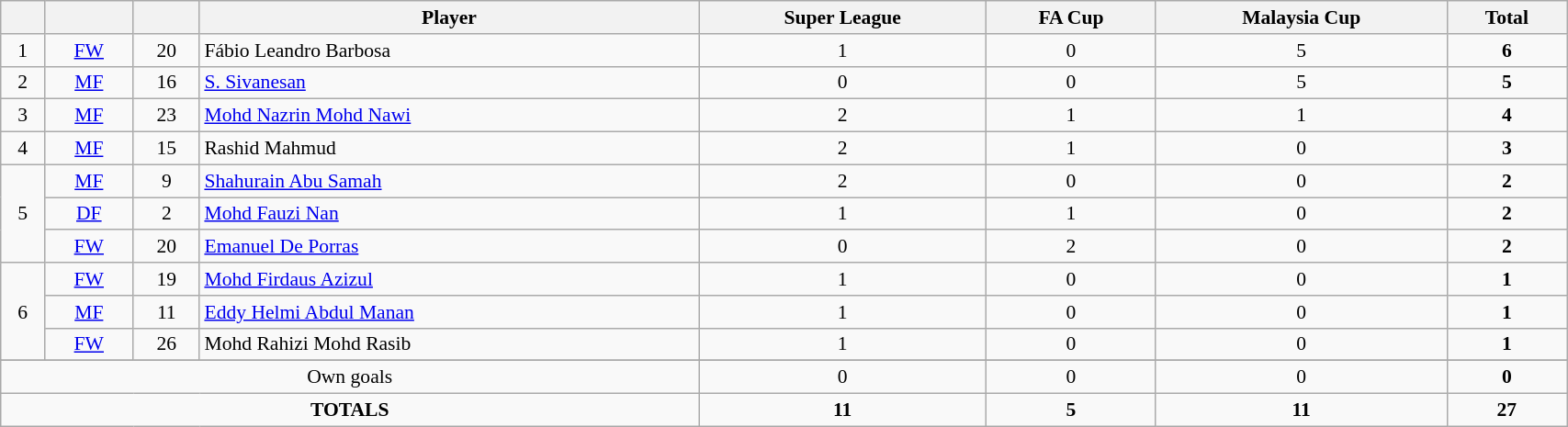<table class="wikitable sortable" style="text-align:Center; font-size:90%; width:90%;">
<tr>
<th></th>
<th></th>
<th></th>
<th>Player</th>
<th>Super League</th>
<th>FA Cup</th>
<th>Malaysia Cup</th>
<th>Total</th>
</tr>
<tr>
<td>1</td>
<td><a href='#'>FW</a></td>
<td>20</td>
<td align=left> Fábio Leandro Barbosa</td>
<td>1</td>
<td>0</td>
<td>5</td>
<td><strong>6</strong></td>
</tr>
<tr>
<td>2</td>
<td><a href='#'>MF</a></td>
<td>16</td>
<td align=left> <a href='#'>S. Sivanesan</a></td>
<td>0</td>
<td>0</td>
<td>5</td>
<td><strong>5</strong></td>
</tr>
<tr>
<td>3</td>
<td><a href='#'>MF</a></td>
<td>23</td>
<td align=left> <a href='#'>Mohd Nazrin Mohd Nawi</a></td>
<td>2</td>
<td>1</td>
<td>1</td>
<td><strong>4</strong></td>
</tr>
<tr>
<td>4</td>
<td><a href='#'>MF</a></td>
<td>15</td>
<td align=left> Rashid Mahmud</td>
<td>2</td>
<td>1</td>
<td>0</td>
<td><strong>3</strong></td>
</tr>
<tr>
<td rowspan="3">5</td>
<td><a href='#'>MF</a></td>
<td>9</td>
<td align=left> <a href='#'>Shahurain Abu Samah</a></td>
<td>2</td>
<td>0</td>
<td>0</td>
<td><strong>2</strong></td>
</tr>
<tr>
<td><a href='#'>DF</a></td>
<td>2</td>
<td align=left> <a href='#'>Mohd Fauzi Nan</a></td>
<td>1</td>
<td>1</td>
<td>0</td>
<td><strong>2</strong></td>
</tr>
<tr>
<td><a href='#'>FW</a></td>
<td>20</td>
<td align=left> <a href='#'>Emanuel De Porras</a></td>
<td>0</td>
<td>2</td>
<td>0</td>
<td><strong>2</strong></td>
</tr>
<tr>
<td rowspan="3">6</td>
<td><a href='#'>FW</a></td>
<td>19</td>
<td align=left> <a href='#'>Mohd Firdaus Azizul</a></td>
<td>1</td>
<td>0</td>
<td>0</td>
<td><strong>1</strong></td>
</tr>
<tr>
<td><a href='#'>MF</a></td>
<td>11</td>
<td align=left> <a href='#'>Eddy Helmi Abdul Manan</a></td>
<td>1</td>
<td>0</td>
<td>0</td>
<td><strong>1</strong></td>
</tr>
<tr>
<td><a href='#'>FW</a></td>
<td>26</td>
<td align=left> Mohd Rahizi Mohd Rasib</td>
<td>1</td>
<td>0</td>
<td>0</td>
<td><strong>1</strong></td>
</tr>
<tr>
</tr>
<tr – class="sortbottom">
<td colspan="4">Own goals</td>
<td>0</td>
<td>0</td>
<td>0</td>
<td><strong>0</strong></td>
</tr>
<tr class="sortbottom">
<td colspan=4><strong>TOTALS</strong></td>
<td><strong>11</strong></td>
<td><strong>5</strong></td>
<td><strong>11</strong></td>
<td><strong>27</strong></td>
</tr>
</table>
